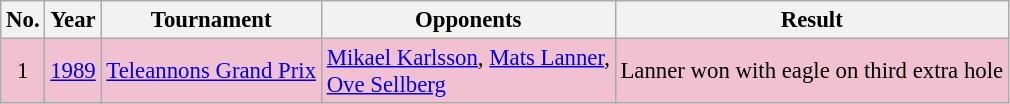<table class="wikitable" style="font-size:95%;">
<tr>
<th>No.</th>
<th>Year</th>
<th>Tournament</th>
<th>Opponents</th>
<th>Result</th>
</tr>
<tr style="background:#F2C1D1;">
<td align=center>1</td>
<td><a href='#'>1989</a></td>
<td><a href='#'>Teleannons Grand Prix</a></td>
<td> <a href='#'>Mikael Karlsson</a>,  <a href='#'>Mats Lanner</a>,<br> <a href='#'>Ove Sellberg</a></td>
<td>Lanner won with eagle on third extra hole</td>
</tr>
</table>
